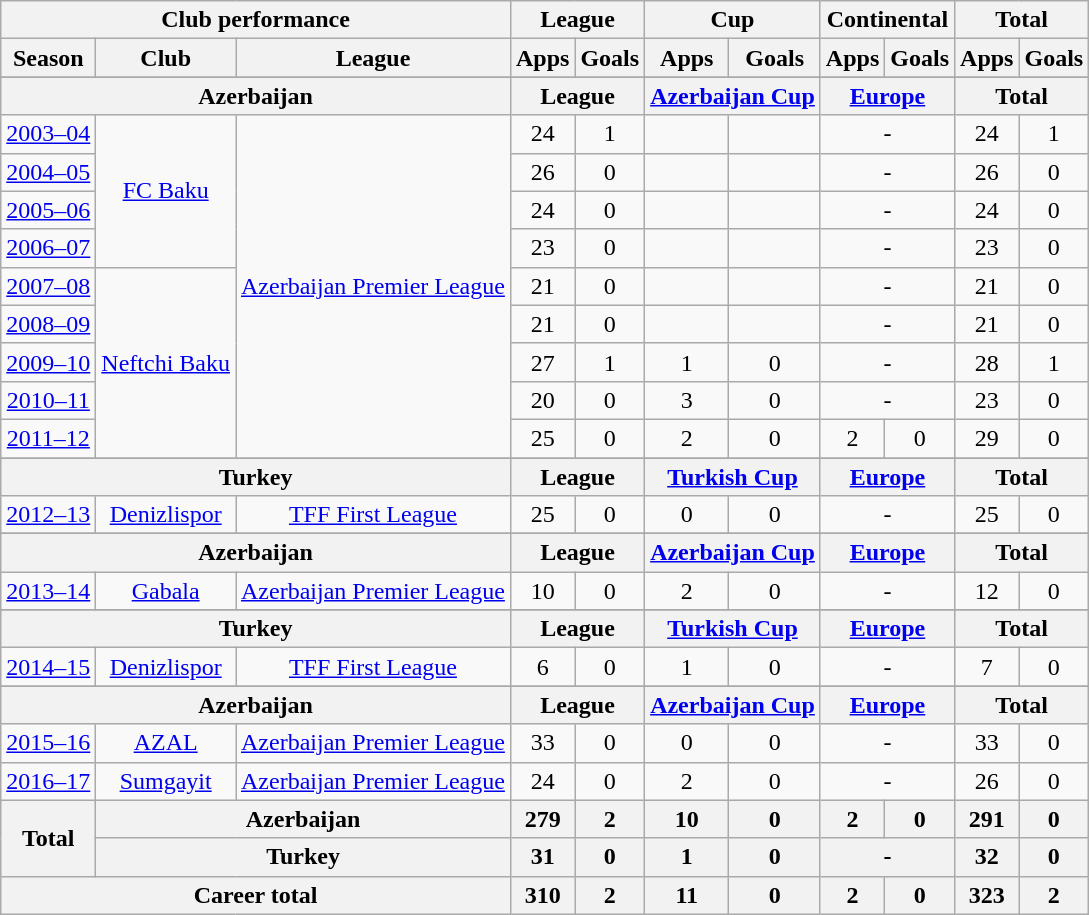<table class="wikitable" style="text-align:center">
<tr>
<th colspan=3>Club performance</th>
<th colspan=2>League</th>
<th colspan=2>Cup</th>
<th colspan=2>Continental</th>
<th colspan=2>Total</th>
</tr>
<tr>
<th>Season</th>
<th>Club</th>
<th>League</th>
<th>Apps</th>
<th>Goals</th>
<th>Apps</th>
<th>Goals</th>
<th>Apps</th>
<th>Goals</th>
<th>Apps</th>
<th>Goals</th>
</tr>
<tr>
</tr>
<tr>
<th colspan=3>Azerbaijan</th>
<th colspan=2>League</th>
<th colspan=2><a href='#'>Azerbaijan Cup</a></th>
<th colspan=2><a href='#'>Europe</a></th>
<th colspan=2>Total</th>
</tr>
<tr>
<td><a href='#'>2003–04</a></td>
<td rowspan="4"><a href='#'>FC Baku</a></td>
<td rowspan="9"><a href='#'>Azerbaijan Premier League</a></td>
<td>24</td>
<td>1</td>
<td></td>
<td></td>
<td colspan="2">-</td>
<td>24</td>
<td>1</td>
</tr>
<tr>
<td><a href='#'>2004–05</a></td>
<td>26</td>
<td>0</td>
<td></td>
<td></td>
<td colspan="2">-</td>
<td>26</td>
<td>0</td>
</tr>
<tr>
<td><a href='#'>2005–06</a></td>
<td>24</td>
<td>0</td>
<td></td>
<td></td>
<td colspan="2">-</td>
<td>24</td>
<td>0</td>
</tr>
<tr>
<td><a href='#'>2006–07</a></td>
<td>23</td>
<td>0</td>
<td></td>
<td></td>
<td colspan="2">-</td>
<td>23</td>
<td>0</td>
</tr>
<tr>
<td><a href='#'>2007–08</a></td>
<td rowspan="5"><a href='#'>Neftchi Baku</a></td>
<td>21</td>
<td>0</td>
<td></td>
<td></td>
<td colspan="2">-</td>
<td>21</td>
<td>0</td>
</tr>
<tr>
<td><a href='#'>2008–09</a></td>
<td>21</td>
<td>0</td>
<td></td>
<td></td>
<td colspan="2">-</td>
<td>21</td>
<td>0</td>
</tr>
<tr>
<td><a href='#'>2009–10</a></td>
<td>27</td>
<td>1</td>
<td>1</td>
<td>0</td>
<td colspan="2">-</td>
<td>28</td>
<td>1</td>
</tr>
<tr>
<td><a href='#'>2010–11</a></td>
<td>20</td>
<td>0</td>
<td>3</td>
<td>0</td>
<td colspan="2">-</td>
<td>23</td>
<td>0</td>
</tr>
<tr>
<td><a href='#'>2011–12</a></td>
<td>25</td>
<td>0</td>
<td>2</td>
<td>0</td>
<td>2</td>
<td>0</td>
<td>29</td>
<td>0</td>
</tr>
<tr>
</tr>
<tr>
<th colspan=3>Turkey</th>
<th colspan=2>League</th>
<th colspan=2><a href='#'>Turkish Cup</a></th>
<th colspan=2><a href='#'>Europe</a></th>
<th colspan=2>Total</th>
</tr>
<tr>
<td><a href='#'>2012–13</a></td>
<td><a href='#'>Denizlispor</a></td>
<td><a href='#'>TFF First League</a></td>
<td>25</td>
<td>0</td>
<td>0</td>
<td>0</td>
<td colspan="2">-</td>
<td>25</td>
<td>0</td>
</tr>
<tr>
</tr>
<tr>
<th colspan=3>Azerbaijan</th>
<th colspan=2>League</th>
<th colspan=2><a href='#'>Azerbaijan Cup</a></th>
<th colspan=2><a href='#'>Europe</a></th>
<th colspan=2>Total</th>
</tr>
<tr>
<td><a href='#'>2013–14</a></td>
<td><a href='#'>Gabala</a></td>
<td><a href='#'>Azerbaijan Premier League</a></td>
<td>10</td>
<td>0</td>
<td>2</td>
<td>0</td>
<td colspan="2">-</td>
<td>12</td>
<td>0</td>
</tr>
<tr>
</tr>
<tr>
<th colspan=3>Turkey</th>
<th colspan=2>League</th>
<th colspan=2><a href='#'>Turkish Cup</a></th>
<th colspan=2><a href='#'>Europe</a></th>
<th colspan=2>Total</th>
</tr>
<tr>
<td><a href='#'>2014–15</a></td>
<td><a href='#'>Denizlispor</a></td>
<td><a href='#'>TFF First League</a></td>
<td>6</td>
<td>0</td>
<td>1</td>
<td>0</td>
<td colspan="2">-</td>
<td>7</td>
<td>0</td>
</tr>
<tr>
</tr>
<tr>
<th colspan=3>Azerbaijan</th>
<th colspan=2>League</th>
<th colspan=2><a href='#'>Azerbaijan Cup</a></th>
<th colspan=2><a href='#'>Europe</a></th>
<th colspan=2>Total</th>
</tr>
<tr>
<td><a href='#'>2015–16</a></td>
<td><a href='#'>AZAL</a></td>
<td><a href='#'>Azerbaijan Premier League</a></td>
<td>33</td>
<td>0</td>
<td>0</td>
<td>0</td>
<td colspan="2">-</td>
<td>33</td>
<td>0</td>
</tr>
<tr>
<td><a href='#'>2016–17</a></td>
<td><a href='#'>Sumgayit</a></td>
<td><a href='#'>Azerbaijan Premier League</a></td>
<td>24</td>
<td>0</td>
<td>2</td>
<td>0</td>
<td colspan="2">-</td>
<td>26</td>
<td>0</td>
</tr>
<tr>
<th rowspan=2>Total</th>
<th colspan=2>Azerbaijan</th>
<th>279</th>
<th>2</th>
<th>10</th>
<th>0</th>
<th>2</th>
<th>0</th>
<th>291</th>
<th>0</th>
</tr>
<tr>
<th colspan=2>Turkey</th>
<th>31</th>
<th>0</th>
<th>1</th>
<th>0</th>
<th colspan="2">-</th>
<th>32</th>
<th>0</th>
</tr>
<tr>
<th colspan=3>Career total</th>
<th>310</th>
<th>2</th>
<th>11</th>
<th>0</th>
<th>2</th>
<th>0</th>
<th>323</th>
<th>2</th>
</tr>
</table>
